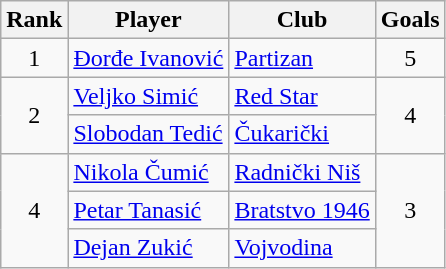<table class="wikitable" margin-top:0.2em">
<tr>
<th>Rank</th>
<th>Player</th>
<th>Club</th>
<th>Goals</th>
</tr>
<tr>
<td style="text-align:center">1</td>
<td> <a href='#'>Đorđe Ivanović</a></td>
<td><a href='#'>Partizan</a></td>
<td style="text-align:center;">5</td>
</tr>
<tr>
<td rowspan=2 style="text-align:center">2</td>
<td> <a href='#'>Veljko Simić</a></td>
<td><a href='#'>Red Star</a></td>
<td rowspan=2 style="text-align:center">4</td>
</tr>
<tr>
<td> <a href='#'>Slobodan Tedić</a></td>
<td><a href='#'>Čukarički</a></td>
</tr>
<tr>
<td rowspan=3 style="text-align:center">4</td>
<td> <a href='#'>Nikola Čumić</a></td>
<td><a href='#'>Radnički Niš</a></td>
<td rowspan=3 style="text-align:center">3</td>
</tr>
<tr>
<td> <a href='#'>Petar Tanasić</a></td>
<td><a href='#'>Bratstvo 1946</a></td>
</tr>
<tr>
<td> <a href='#'>Dejan Zukić</a></td>
<td><a href='#'>Vojvodina</a></td>
</tr>
</table>
